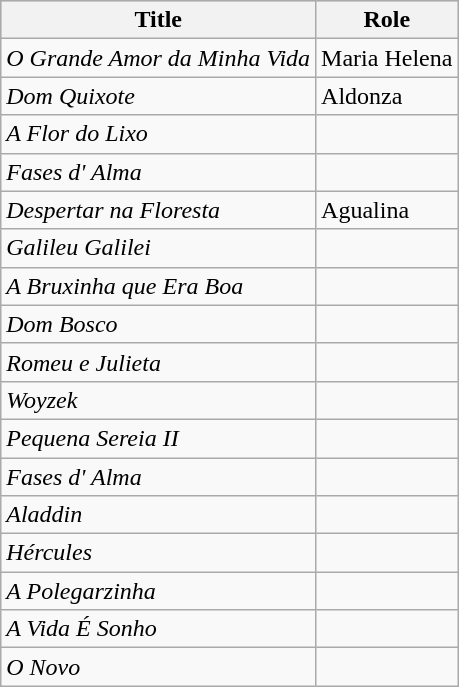<table class="wikitable">
<tr style="background:#ccc; text-align:center;">
<th>Title</th>
<th>Role</th>
</tr>
<tr>
<td><em>O Grande Amor da Minha Vida</em></td>
<td>Maria Helena</td>
</tr>
<tr>
<td><em>Dom Quixote</em></td>
<td>Aldonza</td>
</tr>
<tr>
<td><em>A Flor do Lixo</em></td>
<td></td>
</tr>
<tr>
<td><em>Fases d' Alma</em></td>
<td></td>
</tr>
<tr>
<td><em>Despertar na Floresta</em></td>
<td>Agualina</td>
</tr>
<tr>
<td><em>Galileu Galilei</em></td>
<td></td>
</tr>
<tr>
<td><em>A Bruxinha que Era Boa</em></td>
<td></td>
</tr>
<tr>
<td><em>Dom Bosco</em></td>
<td></td>
</tr>
<tr>
<td><em>Romeu e Julieta</em></td>
<td></td>
</tr>
<tr>
<td><em>Woyzek</em></td>
<td></td>
</tr>
<tr>
<td><em>Pequena Sereia II</em></td>
<td></td>
</tr>
<tr>
<td><em>Fases d' Alma</em></td>
<td></td>
</tr>
<tr>
<td><em>Aladdin</em></td>
<td></td>
</tr>
<tr>
<td><em>Hércules</em></td>
<td></td>
</tr>
<tr>
<td><em>A Polegarzinha</em></td>
<td></td>
</tr>
<tr>
<td><em>A Vida É Sonho</em></td>
<td></td>
</tr>
<tr>
<td><em>O Novo</em></td>
<td></td>
</tr>
</table>
